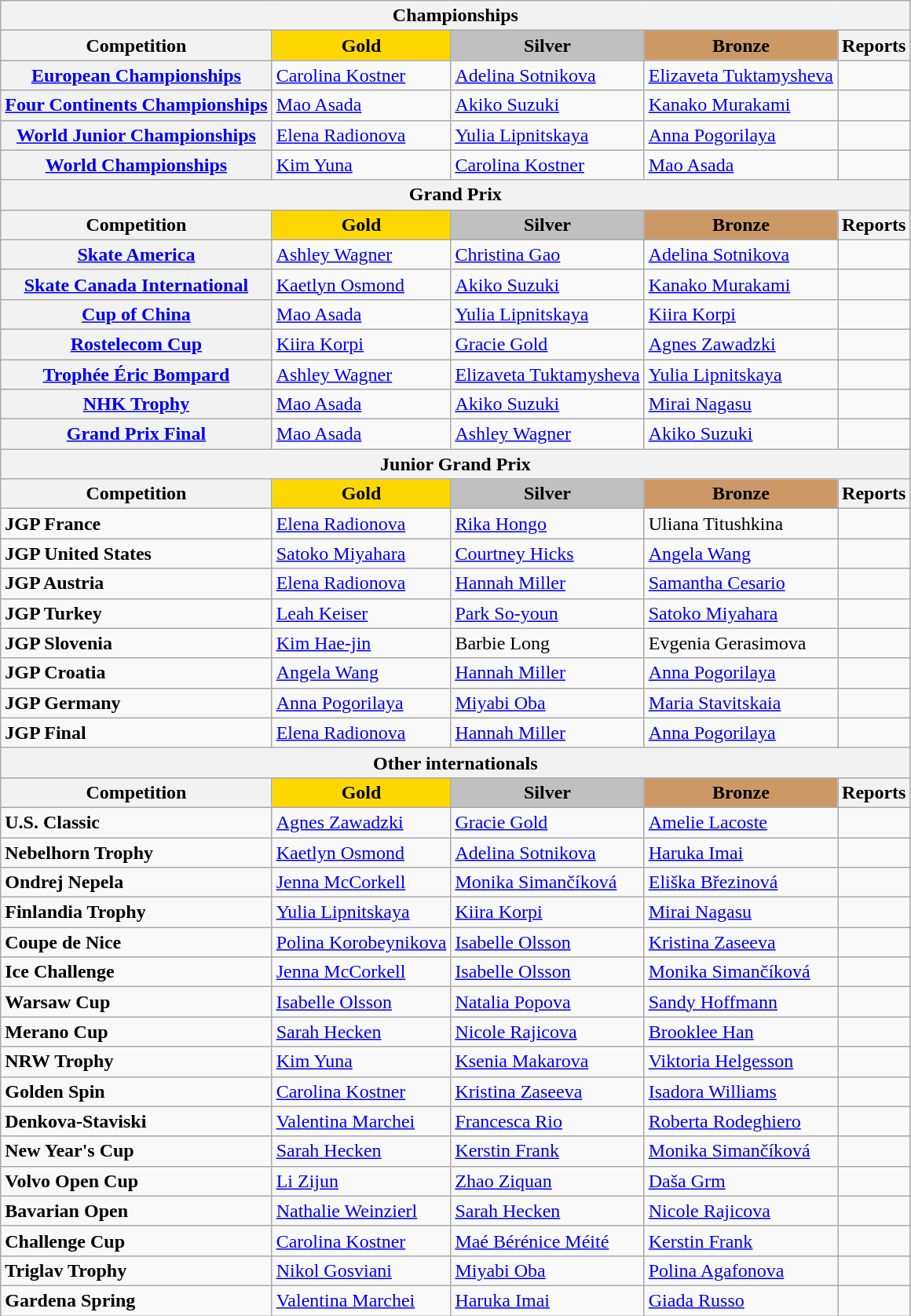<table class="wikitable">
<tr>
<th colspan=5>Championships</th>
</tr>
<tr>
<th>Competition</th>
<td align=center bgcolor=gold><strong>Gold</strong></td>
<td align=center bgcolor=silver><strong>Silver</strong></td>
<td align=center bgcolor=cc9966><strong>Bronze</strong></td>
<th>Reports</th>
</tr>
<tr>
<th> <a href='#'>European Championships</a></th>
<td> <a href='#'>Carolina Kostner</a></td>
<td> <a href='#'>Adelina Sotnikova</a></td>
<td> <a href='#'>Elizaveta Tuktamysheva</a></td>
<td></td>
</tr>
<tr>
<th> <a href='#'>Four Continents Championships</a></th>
<td> <a href='#'>Mao Asada</a></td>
<td> <a href='#'>Akiko Suzuki</a></td>
<td> <a href='#'>Kanako Murakami</a></td>
<td></td>
</tr>
<tr>
<th> <a href='#'>World Junior Championships</a></th>
<td> <a href='#'>Elena Radionova</a></td>
<td> <a href='#'>Yulia Lipnitskaya</a></td>
<td> <a href='#'>Anna Pogorilaya</a></td>
<td></td>
</tr>
<tr>
<th> <a href='#'>World Championships</a></th>
<td> <a href='#'>Kim Yuna</a></td>
<td> <a href='#'>Carolina Kostner</a></td>
<td> <a href='#'>Mao Asada</a></td>
<td></td>
</tr>
<tr>
<th colspan=5>Grand Prix</th>
</tr>
<tr>
<th>Competition</th>
<td align=center bgcolor=gold><strong>Gold</strong></td>
<td align=center bgcolor=silver><strong>Silver</strong></td>
<td align=center bgcolor=cc9966><strong>Bronze</strong></td>
<th>Reports</th>
</tr>
<tr>
<th> <a href='#'>Skate America</a></th>
<td> <a href='#'>Ashley Wagner</a></td>
<td> <a href='#'>Christina Gao</a></td>
<td> <a href='#'>Adelina Sotnikova</a></td>
<td></td>
</tr>
<tr>
<th> <a href='#'>Skate Canada International</a></th>
<td> <a href='#'>Kaetlyn Osmond</a></td>
<td> <a href='#'>Akiko Suzuki</a></td>
<td> <a href='#'>Kanako Murakami</a></td>
<td></td>
</tr>
<tr>
<th> <a href='#'>Cup of China</a></th>
<td> <a href='#'>Mao Asada</a></td>
<td> <a href='#'>Yulia Lipnitskaya</a></td>
<td> <a href='#'>Kiira Korpi</a></td>
<td></td>
</tr>
<tr>
<th> <a href='#'>Rostelecom Cup</a></th>
<td> <a href='#'>Kiira Korpi</a></td>
<td> <a href='#'>Gracie Gold</a></td>
<td> <a href='#'>Agnes Zawadzki</a></td>
<td></td>
</tr>
<tr>
<th> <a href='#'>Trophée Éric Bompard</a></th>
<td> <a href='#'>Ashley Wagner</a></td>
<td> <a href='#'>Elizaveta Tuktamysheva</a></td>
<td> <a href='#'>Yulia Lipnitskaya</a></td>
<td></td>
</tr>
<tr>
<th> <a href='#'>NHK Trophy</a></th>
<td> <a href='#'>Mao Asada</a></td>
<td> <a href='#'>Akiko Suzuki</a></td>
<td> <a href='#'>Mirai Nagasu</a></td>
<td></td>
</tr>
<tr>
<th> <a href='#'>Grand Prix Final</a></th>
<td> <a href='#'>Mao Asada</a></td>
<td> <a href='#'>Ashley Wagner</a></td>
<td> <a href='#'>Akiko Suzuki</a></td>
<td></td>
</tr>
<tr>
<th colspan=5>Junior Grand Prix</th>
</tr>
<tr>
<th>Competition</th>
<td align=center bgcolor=gold><strong>Gold</strong></td>
<td align=center bgcolor=silver><strong>Silver</strong></td>
<td align=center bgcolor=cc9966><strong>Bronze</strong></td>
<th>Reports</th>
</tr>
<tr>
<td><strong>JGP France</strong></td>
<td> <a href='#'>Elena Radionova</a></td>
<td> <a href='#'>Rika Hongo</a></td>
<td> Uliana Titushkina</td>
<td></td>
</tr>
<tr>
<td><strong>JGP United States</strong></td>
<td> <a href='#'>Satoko Miyahara</a></td>
<td> <a href='#'>Courtney Hicks</a></td>
<td> <a href='#'>Angela Wang</a></td>
<td></td>
</tr>
<tr>
<td><strong>JGP Austria</strong></td>
<td> <a href='#'>Elena Radionova</a></td>
<td> <a href='#'>Hannah Miller</a></td>
<td> <a href='#'>Samantha Cesario</a></td>
<td></td>
</tr>
<tr>
<td><strong>JGP Turkey</strong></td>
<td> <a href='#'>Leah Keiser</a></td>
<td> <a href='#'>Park So-youn</a></td>
<td> <a href='#'>Satoko Miyahara</a></td>
<td></td>
</tr>
<tr>
<td><strong>JGP Slovenia</strong></td>
<td> <a href='#'>Kim Hae-jin</a></td>
<td> Barbie Long</td>
<td> Evgenia Gerasimova</td>
<td></td>
</tr>
<tr>
<td><strong>JGP Croatia</strong></td>
<td> <a href='#'>Angela Wang</a></td>
<td> <a href='#'>Hannah Miller</a></td>
<td> <a href='#'>Anna Pogorilaya</a></td>
<td></td>
</tr>
<tr>
<td><strong>JGP Germany</strong></td>
<td> <a href='#'>Anna Pogorilaya</a></td>
<td> <a href='#'>Miyabi Oba</a></td>
<td> <a href='#'>Maria Stavitskaia</a></td>
<td></td>
</tr>
<tr>
<td><strong>JGP Final</strong></td>
<td> <a href='#'>Elena Radionova</a></td>
<td> <a href='#'>Hannah Miller</a></td>
<td> <a href='#'>Anna Pogorilaya</a></td>
<td></td>
</tr>
<tr>
<th colspan=5>Other internationals</th>
</tr>
<tr>
<th>Competition</th>
<td align=center bgcolor=gold><strong>Gold</strong></td>
<td align=center bgcolor=silver><strong>Silver</strong></td>
<td align=center bgcolor=cc9966><strong>Bronze</strong></td>
<th>Reports</th>
</tr>
<tr>
<td><strong>U.S. Classic</strong></td>
<td> <a href='#'>Agnes Zawadzki</a></td>
<td> <a href='#'>Gracie Gold</a></td>
<td> <a href='#'>Amelie Lacoste</a></td>
<td></td>
</tr>
<tr>
<td><strong>Nebelhorn Trophy</strong></td>
<td> <a href='#'>Kaetlyn Osmond</a></td>
<td> <a href='#'>Adelina Sotnikova</a></td>
<td> <a href='#'>Haruka Imai</a></td>
<td></td>
</tr>
<tr>
<td><strong>Ondrej Nepela</strong></td>
<td> <a href='#'>Jenna McCorkell</a></td>
<td> <a href='#'>Monika Simančíková</a></td>
<td> <a href='#'>Eliška Březinová</a></td>
<td></td>
</tr>
<tr>
<td><strong>Finlandia Trophy</strong></td>
<td> <a href='#'>Yulia Lipnitskaya</a></td>
<td> <a href='#'>Kiira Korpi</a></td>
<td> <a href='#'>Mirai Nagasu</a></td>
<td></td>
</tr>
<tr>
<td><strong>Coupe de Nice</strong></td>
<td> <a href='#'>Polina Korobeynikova</a></td>
<td> <a href='#'>Isabelle Olsson</a></td>
<td> <a href='#'>Kristina Zaseeva</a></td>
<td></td>
</tr>
<tr>
<td><strong>Ice Challenge</strong></td>
<td> <a href='#'>Jenna McCorkell</a></td>
<td> <a href='#'>Isabelle Olsson</a></td>
<td> <a href='#'>Monika Simančíková</a></td>
<td></td>
</tr>
<tr>
<td><strong>Warsaw Cup</strong></td>
<td> <a href='#'>Isabelle Olsson</a></td>
<td> <a href='#'>Natalia Popova</a></td>
<td> <a href='#'>Sandy Hoffmann</a></td>
<td></td>
</tr>
<tr>
<td><strong>Merano Cup</strong></td>
<td> <a href='#'>Sarah Hecken</a></td>
<td> <a href='#'>Nicole Rajicova</a></td>
<td> <a href='#'>Brooklee Han</a></td>
<td></td>
</tr>
<tr>
<td><strong>NRW Trophy</strong></td>
<td> <a href='#'>Kim Yuna</a></td>
<td> <a href='#'>Ksenia Makarova</a></td>
<td> <a href='#'>Viktoria Helgesson</a></td>
<td></td>
</tr>
<tr>
<td><strong>Golden Spin</strong></td>
<td> <a href='#'>Carolina Kostner</a></td>
<td> <a href='#'>Kristina Zaseeva</a></td>
<td> <a href='#'>Isadora Williams</a></td>
<td></td>
</tr>
<tr>
<td><strong>Denkova-Staviski</strong></td>
<td> <a href='#'>Valentina Marchei</a></td>
<td> <a href='#'>Francesca Rio</a></td>
<td> <a href='#'>Roberta Rodeghiero</a></td>
<td></td>
</tr>
<tr>
<td><strong>New Year's Cup</strong></td>
<td> <a href='#'>Sarah Hecken</a></td>
<td> <a href='#'>Kerstin Frank</a></td>
<td> <a href='#'>Monika Simančíková</a></td>
<td></td>
</tr>
<tr>
<td><strong>Volvo Open Cup</strong></td>
<td> <a href='#'>Li Zijun</a></td>
<td> <a href='#'>Zhao Ziquan</a></td>
<td> <a href='#'>Daša Grm</a></td>
<td></td>
</tr>
<tr>
<td><strong>Bavarian Open</strong></td>
<td> <a href='#'>Nathalie Weinzierl</a></td>
<td> <a href='#'>Sarah Hecken</a></td>
<td> <a href='#'>Nicole Rajicova</a></td>
<td></td>
</tr>
<tr>
<td><strong>Challenge Cup</strong></td>
<td> <a href='#'>Carolina Kostner</a></td>
<td> <a href='#'>Maé Bérénice Méité</a></td>
<td> <a href='#'>Kerstin Frank</a></td>
<td></td>
</tr>
<tr>
<td><strong>Triglav Trophy</strong></td>
<td> <a href='#'>Nikol Gosviani</a></td>
<td> <a href='#'>Miyabi Oba</a></td>
<td> <a href='#'>Polina Agafonova</a></td>
<td></td>
</tr>
<tr>
<td><strong>Gardena Spring</strong></td>
<td> <a href='#'>Valentina Marchei</a></td>
<td> <a href='#'>Haruka Imai</a></td>
<td> <a href='#'>Giada Russo</a></td>
<td></td>
</tr>
</table>
